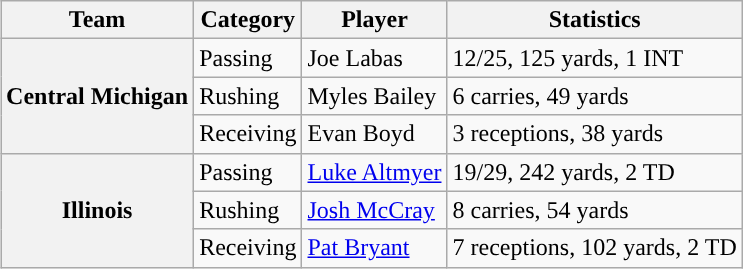<table class="wikitable" style="float:right">
<tr>
<th>Team</th>
<th>Category</th>
<th>Player</th>
<th>Statistics</th>
</tr>
<tr>
<th rowspan=3>Central Michigan</th>
<td>Passing</td>
<td>Joe Labas</td>
<td>12/25, 125 yards, 1 INT</td>
</tr>
<tr>
<td>Rushing</td>
<td>Myles Bailey</td>
<td>6 carries, 49 yards</td>
</tr>
<tr>
<td>Receiving</td>
<td>Evan Boyd</td>
<td>3 receptions, 38 yards</td>
</tr>
<tr>
<th rowspan=3>Illinois</th>
<td>Passing</td>
<td><a href='#'>Luke Altmyer</a></td>
<td>19/29, 242 yards, 2 TD</td>
</tr>
<tr>
<td>Rushing</td>
<td><a href='#'>Josh McCray</a></td>
<td>8 carries, 54 yards</td>
</tr>
<tr>
<td>Receiving</td>
<td><a href='#'>Pat Bryant</a></td>
<td>7 receptions, 102 yards, 2 TD</td>
</tr>
</table>
